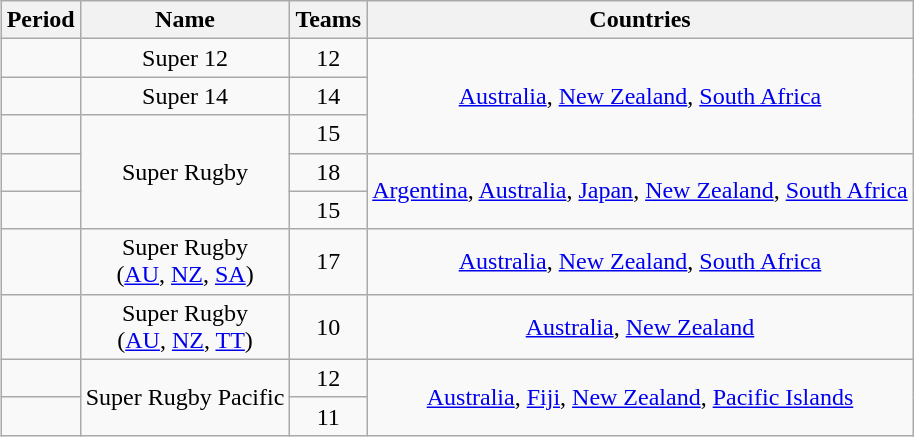<table class="wikitable" style="text-align:center;margin-left:1em;float:right">
<tr>
<th>Period</th>
<th>Name</th>
<th>Teams</th>
<th>Countries</th>
</tr>
<tr>
<td></td>
<td>Super 12</td>
<td>12</td>
<td rowspan=3><a href='#'>Australia</a>, <a href='#'>New Zealand</a>, <a href='#'>South Africa</a></td>
</tr>
<tr>
<td></td>
<td>Super 14</td>
<td>14</td>
</tr>
<tr>
<td></td>
<td rowspan=3>Super Rugby</td>
<td>15</td>
</tr>
<tr>
<td></td>
<td>18</td>
<td rowspan=2><a href='#'>Argentina</a>, <a href='#'>Australia</a>, <a href='#'>Japan</a>, <a href='#'>New Zealand</a>, <a href='#'>South Africa</a></td>
</tr>
<tr>
<td></td>
<td>15</td>
</tr>
<tr>
<td></td>
<td>Super Rugby<br>(<a href='#'>AU</a>, <a href='#'>NZ</a>, <a href='#'>SA</a>)</td>
<td>17</td>
<td><a href='#'>Australia</a>, <a href='#'>New Zealand</a>, <a href='#'>South Africa</a></td>
</tr>
<tr>
<td></td>
<td>Super Rugby<br>(<a href='#'>AU</a>, <a href='#'>NZ</a>, <a href='#'>TT</a>)</td>
<td>10</td>
<td><a href='#'>Australia</a>, <a href='#'>New Zealand</a></td>
</tr>
<tr>
<td></td>
<td rowspan=2>Super Rugby Pacific</td>
<td>12</td>
<td rowspan=2><a href='#'>Australia</a>, <a href='#'>Fiji</a>, <a href='#'>New Zealand</a>, <a href='#'>Pacific Islands</a></td>
</tr>
<tr>
<td></td>
<td>11</td>
</tr>
</table>
